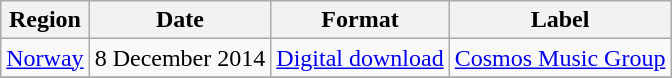<table class=wikitable>
<tr>
<th>Region</th>
<th>Date</th>
<th>Format</th>
<th>Label</th>
</tr>
<tr>
<td><a href='#'>Norway</a></td>
<td>8 December 2014</td>
<td><a href='#'>Digital download</a></td>
<td><a href='#'>Cosmos Music Group</a></td>
</tr>
<tr>
</tr>
</table>
